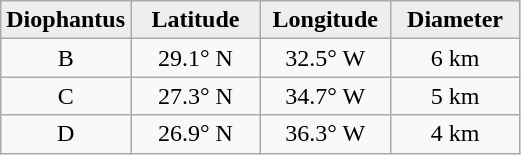<table class="wikitable">
<tr>
<th width="25%" style="background:#eeeeee;">Diophantus</th>
<th width="25%" style="background:#eeeeee;">Latitude</th>
<th width="25%" style="background:#eeeeee;">Longitude</th>
<th width="25%" style="background:#eeeeee;">Diameter</th>
</tr>
<tr>
<td align="center">B</td>
<td align="center">29.1° N</td>
<td align="center">32.5° W</td>
<td align="center">6 km</td>
</tr>
<tr>
<td align="center">C</td>
<td align="center">27.3° N</td>
<td align="center">34.7° W</td>
<td align="center">5 km</td>
</tr>
<tr>
<td align="center">D</td>
<td align="center">26.9° N</td>
<td align="center">36.3° W</td>
<td align="center">4 km</td>
</tr>
</table>
